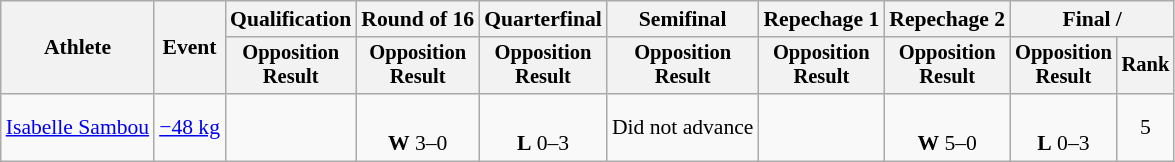<table class="wikitable" style="font-size:90%">
<tr>
<th rowspan="2">Athlete</th>
<th rowspan="2">Event</th>
<th>Qualification</th>
<th>Round of 16</th>
<th>Quarterfinal</th>
<th>Semifinal</th>
<th>Repechage 1</th>
<th>Repechage 2</th>
<th colspan=2>Final / </th>
</tr>
<tr style="font-size: 95%">
<th>Opposition<br>Result</th>
<th>Opposition<br>Result</th>
<th>Opposition<br>Result</th>
<th>Opposition<br>Result</th>
<th>Opposition<br>Result</th>
<th>Opposition<br>Result</th>
<th>Opposition<br>Result</th>
<th>Rank</th>
</tr>
<tr align=center>
<td align=left><a href='#'>Isabelle Sambou</a></td>
<td align=left><a href='#'>−48 kg</a></td>
<td></td>
<td><br><strong>W</strong> 3–0 <sup></sup></td>
<td><br><strong>L</strong> 0–3 <sup></sup></td>
<td>Did not advance</td>
<td></td>
<td><br><strong>W</strong> 5–0 <sup></sup></td>
<td><br><strong>L</strong> 0–3 <sup></sup></td>
<td>5</td>
</tr>
</table>
